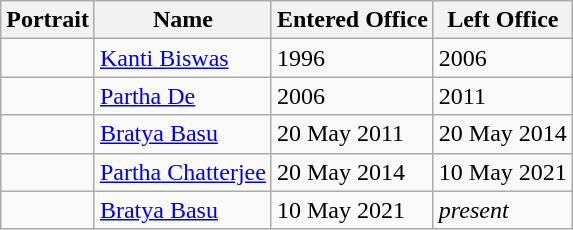<table class="wikitable">
<tr>
<th align=center>Portrait</th>
<th align=center>Name</th>
<th align=center>Entered Office</th>
<th align=center>Left Office</th>
</tr>
<tr>
<td></td>
<td><a href='#'>Kanti Biswas</a></td>
<td>1996</td>
<td>2006</td>
</tr>
<tr>
<td></td>
<td><a href='#'>Partha De</a></td>
<td>2006</td>
<td>2011</td>
</tr>
<tr>
<td></td>
<td><a href='#'>Bratya Basu</a></td>
<td>20 May 2011</td>
<td>20 May 2014</td>
</tr>
<tr>
<td></td>
<td><a href='#'>Partha Chatterjee</a></td>
<td>20 May 2014</td>
<td>10 May 2021</td>
</tr>
<tr>
<td></td>
<td><a href='#'>Bratya Basu</a></td>
<td>10 May 2021</td>
<td><em>present</em></td>
</tr>
</table>
